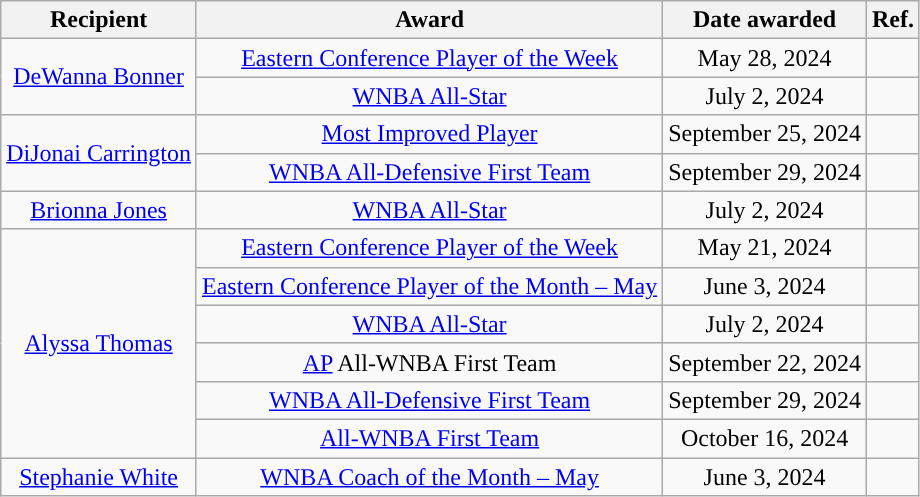<table class="wikitable sortable sortable" style="text-align: center">
<tr>
<th>Recipient</th>
<th>Award</th>
<th>Date awarded</th>
<th>Ref.</th>
</tr>
<tr>
<td rowspan=2><a href='#'>DeWanna Bonner</a></td>
<td><a href='#'>Eastern Conference Player of the Week</a></td>
<td>May 28, 2024</td>
<td></td>
</tr>
<tr>
<td><a href='#'>WNBA All-Star</a></td>
<td>July 2, 2024</td>
<td></td>
</tr>
<tr>
<td rowspan=2><a href='#'>DiJonai Carrington</a></td>
<td><a href='#'>Most Improved Player</a></td>
<td>September 25, 2024</td>
<td></td>
</tr>
<tr>
<td><a href='#'>WNBA All-Defensive First Team</a></td>
<td>September 29, 2024</td>
<td></td>
</tr>
<tr>
<td><a href='#'>Brionna Jones</a></td>
<td><a href='#'>WNBA All-Star</a></td>
<td>July 2, 2024</td>
<td></td>
</tr>
<tr>
<td rowspan=6><a href='#'>Alyssa Thomas</a></td>
<td><a href='#'>Eastern Conference Player of the Week</a></td>
<td>May 21, 2024</td>
<td></td>
</tr>
<tr>
<td><a href='#'>Eastern Conference Player of the Month – May</a></td>
<td>June 3, 2024</td>
<td></td>
</tr>
<tr>
<td><a href='#'>WNBA All-Star</a></td>
<td>July 2, 2024</td>
<td></td>
</tr>
<tr>
<td><a href='#'>AP</a> All-WNBA First Team</td>
<td>September 22, 2024</td>
<td></td>
</tr>
<tr>
<td><a href='#'>WNBA All-Defensive First Team</a></td>
<td>September 29, 2024</td>
<td></td>
</tr>
<tr>
<td><a href='#'>All-WNBA First Team</a></td>
<td>October 16, 2024</td>
<td></td>
</tr>
<tr>
<td><a href='#'>Stephanie White</a></td>
<td><a href='#'>WNBA Coach of the Month – May</a></td>
<td>June 3, 2024</td>
<td></td>
</tr>
</table>
